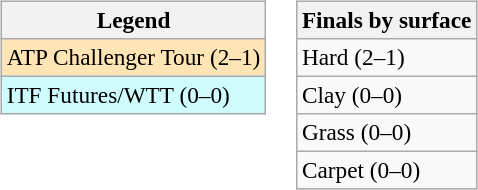<table>
<tr valign=top>
<td><br><table class=wikitable style=font-size:97%>
<tr>
<th>Legend</th>
</tr>
<tr bgcolor=moccasin>
<td>ATP Challenger Tour (2–1)</td>
</tr>
<tr bgcolor=cffcff>
<td>ITF Futures/WTT (0–0)</td>
</tr>
</table>
</td>
<td><br><table class=wikitable style=font-size:97%>
<tr>
<th>Finals by surface</th>
</tr>
<tr>
<td>Hard (2–1)</td>
</tr>
<tr>
<td>Clay (0–0)</td>
</tr>
<tr>
<td>Grass (0–0)</td>
</tr>
<tr>
<td>Carpet (0–0)</td>
</tr>
</table>
</td>
</tr>
</table>
